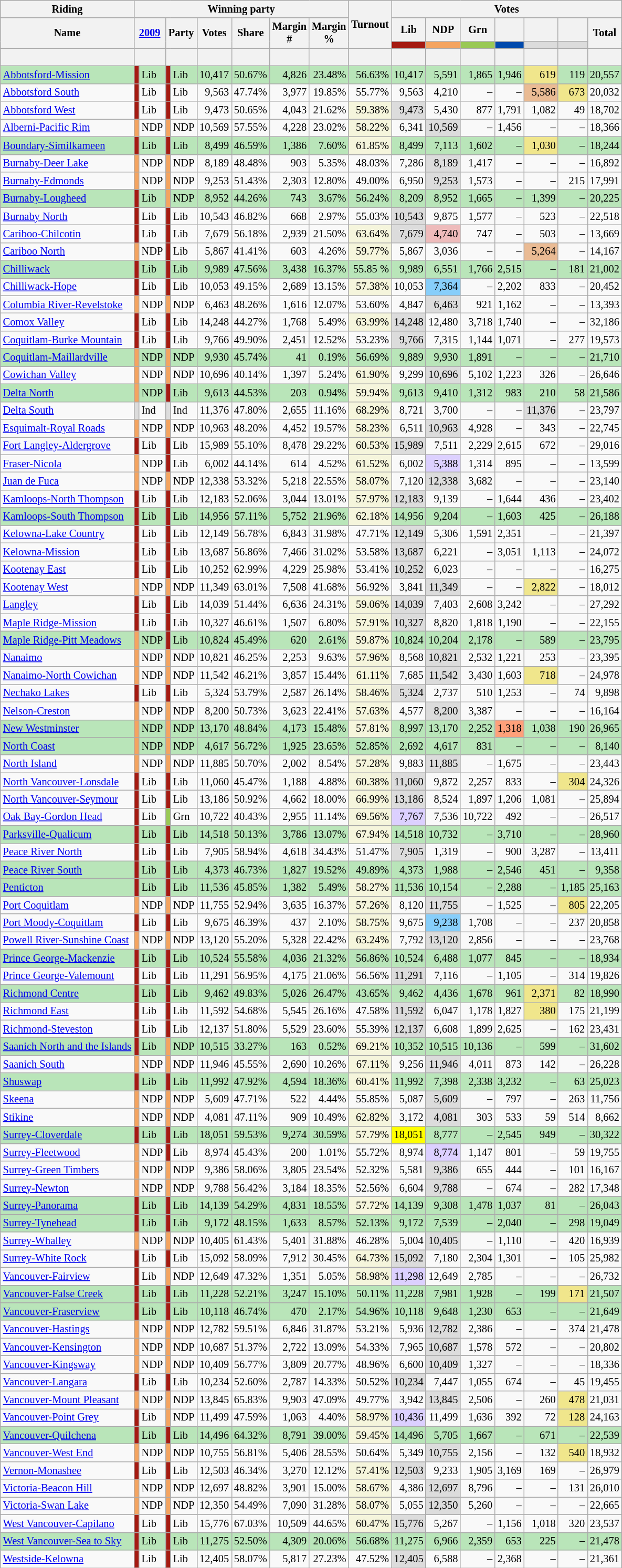<table class="wikitable sortable mw-collapsible" style="text-align:right; font-size:85%">
<tr>
<th scope="col">Riding</th>
<th scope="col" colspan="8">Winning party</th>
<th scope="col" rowspan="3">Turnout</th>
<th scope="col" colspan="7">Votes</th>
</tr>
<tr>
<th rowspan="2" scope="col">Name</th>
<th colspan="2" rowspan="2" scope="col"><strong><a href='#'>2009</a></strong></th>
<th colspan="2" rowspan="2" scope="col">Party</th>
<th rowspan="2" scope="col">Votes</th>
<th rowspan="2" scope="col">Share</th>
<th rowspan="2" scope="col">Margin<br>#</th>
<th rowspan="2" scope="col">Margin<br>%</th>
<th scope="col">Lib</th>
<th scope="col">NDP</th>
<th scope="col">Grn</th>
<th scope="col"></th>
<th scope="col"></th>
<th scope="col"></th>
<th rowspan="2" scope="col">Total</th>
</tr>
<tr>
<th scope="col" style="background-color:#A51B12;"></th>
<th scope="col" style="background-color:#F4A460;"></th>
<th scope="col" style="background-color:#99C955;"></th>
<th scope="col" style="background-color:#004AAD;"></th>
<th scope="col" style="background-color:#DCDCDC;"></th>
<th scope="col" style="background-color:#DCDCDC;"></th>
</tr>
<tr>
<th> </th>
<th colspan="2"></th>
<th colspan="2"></th>
<th></th>
<th></th>
<th></th>
<th></th>
<th></th>
<th></th>
<th></th>
<th></th>
<th></th>
<th></th>
<th></th>
<th></th>
</tr>
<tr style="background-color:#B9E5B9;">
<td style="text-align:left"><a href='#'>Abbotsford-Mission</a></td>
<td style="background-color:#A51B12;"></td>
<td style="text-align:left;">Lib</td>
<td style="background-color:#A51B12;"></td>
<td style="text-align:left;">Lib</td>
<td>10,417</td>
<td>50.67%</td>
<td>4,826</td>
<td>23.48%</td>
<td>56.63%</td>
<td>10,417</td>
<td>5,591</td>
<td>1,865</td>
<td>1,946</td>
<td style="background-color:#F0E68C;">619</td>
<td>119</td>
<td>20,557</td>
</tr>
<tr>
<td style="text-align:left"><a href='#'>Abbotsford South</a></td>
<td style="background-color:#A51B12;"></td>
<td style="text-align:left;">Lib</td>
<td style="background-color:#A51B12;"></td>
<td style="text-align:left;">Lib</td>
<td>9,563</td>
<td>47.74%</td>
<td>3,977</td>
<td>19.85%</td>
<td>55.77%</td>
<td>9,563</td>
<td>4,210</td>
<td>–</td>
<td>–</td>
<td style="background-color:#EABB94;">5,586</td>
<td style="background-color:#F0E68C;">673</td>
<td>20,032</td>
</tr>
<tr>
<td style="text-align:left"><a href='#'>Abbotsford West</a></td>
<td style="background-color:#A51B12;"></td>
<td style="text-align:left;">Lib</td>
<td style="background-color:#A51B12;"></td>
<td style="text-align:left;">Lib</td>
<td>9,473</td>
<td>50.65%</td>
<td>4,043</td>
<td>21.62%</td>
<td style="background-color:#F5F5DC;">59.38%</td>
<td style="background-color:#DCDCDC;">9,473</td>
<td>5,430</td>
<td>877</td>
<td>1,791</td>
<td>1,082</td>
<td>49</td>
<td>18,702</td>
</tr>
<tr>
<td style="text-align:left"><a href='#'>Alberni-Pacific Rim</a></td>
<td style="background-color:#F4A460;"></td>
<td style="text-align:left;">NDP</td>
<td style="background-color:#F4A460;"></td>
<td style="text-align:left;">NDP</td>
<td>10,569</td>
<td>57.55%</td>
<td>4,228</td>
<td>23.02%</td>
<td style="background-color:#F5F5DC;">58.22%</td>
<td>6,341</td>
<td style="background-color:#DCDCDC;">10,569</td>
<td>–</td>
<td>1,456</td>
<td>–</td>
<td>–</td>
<td>18,366</td>
</tr>
<tr style="background-color:#B9E5B9;">
<td style="text-align:left"><a href='#'>Boundary-Similkameen</a></td>
<td style="background-color:#A51B12;"></td>
<td style="text-align:left;">Lib</td>
<td style="background-color:#A51B12;"></td>
<td style="text-align:left;">Lib</td>
<td>8,499</td>
<td>46.59%</td>
<td>1,386</td>
<td>7.60%</td>
<td style="background-color:#F5F5DC;">61.85%</td>
<td>8,499</td>
<td>7,113</td>
<td>1,602</td>
<td>–</td>
<td style="background-color:#F0E68C;">1,030</td>
<td>–</td>
<td>18,244</td>
</tr>
<tr>
<td style="text-align:left"><a href='#'>Burnaby-Deer Lake</a></td>
<td style="background-color:#F4A460;"></td>
<td style="text-align:left;">NDP</td>
<td style="background-color:#F4A460;"></td>
<td style="text-align:left;">NDP</td>
<td>8,189</td>
<td>48.48%</td>
<td>903</td>
<td>5.35%</td>
<td>48.03%</td>
<td>7,286</td>
<td style="background-color:#DCDCDC;">8,189</td>
<td>1,417</td>
<td>–</td>
<td>–</td>
<td>–</td>
<td>16,892</td>
</tr>
<tr>
<td style="text-align:left"><a href='#'>Burnaby-Edmonds</a></td>
<td style="background-color:#F4A460;"></td>
<td style="text-align:left;">NDP</td>
<td style="background-color:#F4A460;"></td>
<td style="text-align:left;">NDP</td>
<td>9,253</td>
<td>51.43%</td>
<td>2,303</td>
<td>12.80%</td>
<td>49.00%</td>
<td>6,950</td>
<td style="background-color:#DCDCDC;">9,253</td>
<td>1,573</td>
<td>–</td>
<td>–</td>
<td>215</td>
<td>17,991</td>
</tr>
<tr style="background-color:#B9E5B9;">
<td style="text-align:left"><a href='#'>Burnaby-Lougheed</a></td>
<td style="background-color:#A51B12;"></td>
<td style="text-align:left;">Lib</td>
<td style="background-color:#F4A460;"></td>
<td style="text-align:left;">NDP</td>
<td>8,952</td>
<td>44.26%</td>
<td>743</td>
<td>3.67%</td>
<td>56.24%</td>
<td>8,209</td>
<td>8,952</td>
<td>1,665</td>
<td>–</td>
<td>1,399</td>
<td>–</td>
<td>20,225</td>
</tr>
<tr>
<td style="text-align:left"><a href='#'>Burnaby North</a></td>
<td style="background-color:#A51B12;"></td>
<td style="text-align:left;">Lib</td>
<td style="background-color:#A51B12;"></td>
<td style="text-align:left;">Lib</td>
<td>10,543</td>
<td>46.82%</td>
<td>668</td>
<td>2.97%</td>
<td>55.03%</td>
<td style="background-color:#DCDCDC;">10,543</td>
<td>9,875</td>
<td>1,577</td>
<td>–</td>
<td>523</td>
<td>–</td>
<td>22,518</td>
</tr>
<tr>
<td style="text-align:left"><a href='#'>Cariboo-Chilcotin</a></td>
<td style="background-color:#A51B12;"></td>
<td style="text-align:left;">Lib</td>
<td style="background-color:#A51B12;"></td>
<td style="text-align:left;">Lib</td>
<td>7,679</td>
<td>56.18%</td>
<td>2,939</td>
<td>21.50%</td>
<td style="background-color:#F5F5DC;">63.64%</td>
<td style="background-color:#DCDCDC;">7,679</td>
<td style="background-color:#EEBBBB;">4,740</td>
<td>747</td>
<td>–</td>
<td>503</td>
<td>–</td>
<td>13,669</td>
</tr>
<tr>
<td style="text-align:left"><a href='#'>Cariboo North</a></td>
<td style="background-color:#F4A460;"></td>
<td style="text-align:left;">NDP</td>
<td style="background-color:#A51B12;"></td>
<td style="text-align:left;">Lib</td>
<td>5,867</td>
<td>41.41%</td>
<td>603</td>
<td>4.26%</td>
<td style="background-color:#F5F5DC;">59.77%</td>
<td>5,867</td>
<td>3,036</td>
<td>–</td>
<td>–</td>
<td style="background-color:#EABB94;">5,264</td>
<td>–</td>
<td>14,167</td>
</tr>
<tr style="background-color:#B9E5B9;">
<td style="text-align:left"><a href='#'>Chilliwack</a></td>
<td style="background-color:#A51B12;"></td>
<td style="text-align:left;">Lib</td>
<td style="background-color:#A51B12;"></td>
<td style="text-align:left;">Lib</td>
<td>9,989</td>
<td>47.56%</td>
<td>3,438</td>
<td>16.37%</td>
<td>55.85 %</td>
<td>9,989</td>
<td>6,551</td>
<td>1,766</td>
<td>2,515</td>
<td>–</td>
<td>181</td>
<td>21,002</td>
</tr>
<tr>
<td style="text-align:left"><a href='#'>Chilliwack-Hope</a></td>
<td style="background-color:#A51B12;"></td>
<td style="text-align:left;">Lib</td>
<td style="background-color:#A51B12;"></td>
<td style="text-align:left;">Lib</td>
<td>10,053</td>
<td>49.15%</td>
<td>2,689</td>
<td>13.15%</td>
<td style="background-color:#F5F5DC;">57.38%</td>
<td>10,053</td>
<td style="background-color:#87CEFA;">7,364</td>
<td>–</td>
<td>2,202</td>
<td>833</td>
<td>–</td>
<td>20,452</td>
</tr>
<tr>
<td style="text-align:left"><a href='#'>Columbia River-Revelstoke</a></td>
<td style="background-color:#F4A460;"></td>
<td style="text-align:left;">NDP</td>
<td style="background-color:#F4A460;"></td>
<td style="text-align:left;">NDP</td>
<td>6,463</td>
<td>48.26%</td>
<td>1,616</td>
<td>12.07%</td>
<td>53.60%</td>
<td>4,847</td>
<td style="background-color:#DCDCDC;">6,463</td>
<td>921</td>
<td>1,162</td>
<td>–</td>
<td>–</td>
<td>13,393</td>
</tr>
<tr>
<td style="text-align:left"><a href='#'>Comox Valley</a></td>
<td style="background-color:#A51B12;"></td>
<td style="text-align:left;">Lib</td>
<td style="background-color:#A51B12;"></td>
<td style="text-align:left;">Lib</td>
<td>14,248</td>
<td>44.27%</td>
<td>1,768</td>
<td>5.49%</td>
<td style="background-color:#F5F5DC;">63.99%</td>
<td style="background-color:#DCDCDC;">14,248</td>
<td>12,480</td>
<td>3,718</td>
<td>1,740</td>
<td>–</td>
<td>–</td>
<td>32,186</td>
</tr>
<tr>
<td style="text-align:left"><a href='#'>Coquitlam-Burke Mountain</a></td>
<td style="background-color:#A51B12;"></td>
<td style="text-align:left;">Lib</td>
<td style="background-color:#A51B12;"></td>
<td style="text-align:left;">Lib</td>
<td>9,766</td>
<td>49.90%</td>
<td>2,451</td>
<td>12.52%</td>
<td>53.23%</td>
<td style="background-color:#DCDCDC;">9,766</td>
<td>7,315</td>
<td>1,144</td>
<td>1,071</td>
<td>–</td>
<td>277</td>
<td>19,573</td>
</tr>
<tr style="background-color:#B9E5B9;">
<td style="text-align:left"><a href='#'>Coquitlam-Maillardville</a></td>
<td style="background-color:#F4A460;"></td>
<td style="text-align:left;">NDP</td>
<td style="background-color:#F4A460;"></td>
<td style="text-align:left;">NDP</td>
<td>9,930</td>
<td>45.74%</td>
<td>41</td>
<td>0.19%</td>
<td>56.69%</td>
<td>9,889</td>
<td>9,930</td>
<td>1,891</td>
<td>–</td>
<td>–</td>
<td>–</td>
<td>21,710</td>
</tr>
<tr>
<td style="text-align:left"><a href='#'>Cowichan Valley</a></td>
<td style="background-color:#F4A460;"></td>
<td style="text-align:left;">NDP</td>
<td style="background-color:#F4A460;"></td>
<td style="text-align:left;">NDP</td>
<td>10,696</td>
<td>40.14%</td>
<td>1,397</td>
<td>5.24%</td>
<td style="background-color:#F5F5DC;">61.90%</td>
<td>9,299</td>
<td style="background-color:#DCDCDC;">10,696</td>
<td>5,102</td>
<td>1,223</td>
<td>326</td>
<td>–</td>
<td>26,646</td>
</tr>
<tr style="background-color:#B9E5B9;">
<td style="text-align:left"><a href='#'>Delta North</a></td>
<td style="background-color:#F4A460;"></td>
<td style="text-align:left;">NDP</td>
<td style="background-color:#A51B12;"></td>
<td style="text-align:left;">Lib</td>
<td>9,613</td>
<td>44.53%</td>
<td>203</td>
<td>0.94%</td>
<td style="background-color:#F5F5DC;">59.94%</td>
<td>9,613</td>
<td>9,410</td>
<td>1,312</td>
<td>983</td>
<td>210</td>
<td>58</td>
<td>21,586</td>
</tr>
<tr>
<td style="text-align:left"><a href='#'>Delta South</a></td>
<td style="background-color:#DCDCDC;"></td>
<td style="text-align:left;">Ind</td>
<td style="background-color:#DCDCDC;"></td>
<td style="text-align:left;">Ind</td>
<td>11,376</td>
<td>47.80%</td>
<td>2,655</td>
<td>11.16%</td>
<td style="background-color:#F5F5DC;">68.29%</td>
<td>8,721</td>
<td>3,700</td>
<td>–</td>
<td>–</td>
<td style="background-color:#DCDCDC;">11,376</td>
<td>–</td>
<td>23,797</td>
</tr>
<tr>
<td style="text-align:left"><a href='#'>Esquimalt-Royal Roads</a></td>
<td style="background-color:#F4A460;"></td>
<td style="text-align:left;">NDP</td>
<td style="background-color:#F4A460;"></td>
<td style="text-align:left;">NDP</td>
<td>10,963</td>
<td>48.20%</td>
<td>4,452</td>
<td>19.57%</td>
<td style="background-color:#F5F5DC;">58.23%</td>
<td>6,511</td>
<td style="background-color:#DCDCDC;">10,963</td>
<td>4,928</td>
<td>–</td>
<td>343</td>
<td>–</td>
<td>22,745</td>
</tr>
<tr>
<td style="text-align:left"><a href='#'>Fort Langley-Aldergrove</a></td>
<td style="background-color:#A51B12;"></td>
<td style="text-align:left;">Lib</td>
<td style="background-color:#A51B12;"></td>
<td style="text-align:left;">Lib</td>
<td>15,989</td>
<td>55.10%</td>
<td>8,478</td>
<td>29.22%</td>
<td style="background-color:#F5F5DC;">60.53%</td>
<td style="background-color:#DCDCDC;">15,989</td>
<td>7,511</td>
<td>2,229</td>
<td>2,615</td>
<td>672</td>
<td>–</td>
<td>29,016</td>
</tr>
<tr>
<td style="text-align:left"><a href='#'>Fraser-Nicola</a></td>
<td style="background-color:#F4A460;"></td>
<td style="text-align:left;">NDP</td>
<td style="background-color:#A51B12;"></td>
<td style="text-align:left;">Lib</td>
<td>6,002</td>
<td>44.14%</td>
<td>614</td>
<td>4.52%</td>
<td style="background-color:#F5F5DC;">61.52%</td>
<td>6,002</td>
<td style="background-color:#DCD0FF;">5,388</td>
<td>1,314</td>
<td>895</td>
<td>–</td>
<td>–</td>
<td>13,599</td>
</tr>
<tr>
<td style="text-align:left"><a href='#'>Juan de Fuca</a></td>
<td style="background-color:#F4A460;"></td>
<td style="text-align:left;">NDP</td>
<td style="background-color:#F4A460;"></td>
<td style="text-align:left;">NDP</td>
<td>12,338</td>
<td>53.32%</td>
<td>5,218</td>
<td>22.55%</td>
<td style="background-color:#F5F5DC;">58.07%</td>
<td>7,120</td>
<td style="background-color:#DCDCDC;">12,338</td>
<td>3,682</td>
<td>–</td>
<td>–</td>
<td>–</td>
<td>23,140</td>
</tr>
<tr>
<td style="text-align:left"><a href='#'>Kamloops-North Thompson</a></td>
<td style="background-color:#A51B12;"></td>
<td style="text-align:left;">Lib</td>
<td style="background-color:#A51B12;"></td>
<td style="text-align:left;">Lib</td>
<td>12,183</td>
<td>52.06%</td>
<td>3,044</td>
<td>13.01%</td>
<td style="background-color:#F5F5DC;">57.97%</td>
<td style="background-color:#DCDCDC;">12,183</td>
<td>9,139</td>
<td>–</td>
<td>1,644</td>
<td>436</td>
<td>–</td>
<td>23,402</td>
</tr>
<tr style="background-color:#B9E5B9;">
<td style="text-align:left"><a href='#'>Kamloops-South Thompson</a></td>
<td style="background-color:#A51B12;"></td>
<td style="text-align:left;">Lib</td>
<td style="background-color:#A51B12;"></td>
<td style="text-align:left;">Lib</td>
<td>14,956</td>
<td>57.11%</td>
<td>5,752</td>
<td>21.96%</td>
<td style="background-color:#F5F5DC;">62.18%</td>
<td>14,956</td>
<td>9,204</td>
<td>–</td>
<td>1,603</td>
<td>425</td>
<td>–</td>
<td>26,188</td>
</tr>
<tr>
<td style="text-align:left"><a href='#'>Kelowna-Lake Country</a></td>
<td style="background-color:#A51B12;"></td>
<td style="text-align:left;">Lib</td>
<td style="background-color:#A51B12;"></td>
<td style="text-align:left;">Lib</td>
<td>12,149</td>
<td>56.78%</td>
<td>6,843</td>
<td>31.98%</td>
<td>47.71%</td>
<td style="background-color:#DCDCDC;">12,149</td>
<td>5,306</td>
<td>1,591</td>
<td>2,351</td>
<td>–</td>
<td>–</td>
<td>21,397</td>
</tr>
<tr>
<td style="text-align:left"><a href='#'>Kelowna-Mission</a></td>
<td style="background-color:#A51B12;"></td>
<td style="text-align:left;">Lib</td>
<td style="background-color:#A51B12;"></td>
<td style="text-align:left;">Lib</td>
<td>13,687</td>
<td>56.86%</td>
<td>7,466</td>
<td>31.02%</td>
<td>53.58%</td>
<td style="background-color:#DCDCDC;">13,687</td>
<td>6,221</td>
<td>–</td>
<td>3,051</td>
<td>1,113</td>
<td>–</td>
<td>24,072</td>
</tr>
<tr>
<td style="text-align:left"><a href='#'>Kootenay East</a></td>
<td style="background-color:#A51B12;"></td>
<td style="text-align:left;">Lib</td>
<td style="background-color:#A51B12;"></td>
<td style="text-align:left;">Lib</td>
<td>10,252</td>
<td>62.99%</td>
<td>4,229</td>
<td>25.98%</td>
<td>53.41%</td>
<td style="background-color:#DCDCDC;">10,252</td>
<td>6,023</td>
<td>–</td>
<td>–</td>
<td>–</td>
<td>–</td>
<td>16,275</td>
</tr>
<tr>
<td style="text-align:left"><a href='#'>Kootenay West</a></td>
<td style="background-color:#F4A460;"></td>
<td style="text-align:left;">NDP</td>
<td style="background-color:#F4A460;"></td>
<td style="text-align:left;">NDP</td>
<td>11,349</td>
<td>63.01%</td>
<td>7,508</td>
<td>41.68%</td>
<td>56.92%</td>
<td>3,841</td>
<td style="background-color:#DCDCDC;">11,349</td>
<td>–</td>
<td>–</td>
<td style="background-color:#F0E68C;">2,822</td>
<td>–</td>
<td>18,012</td>
</tr>
<tr>
<td style="text-align:left"><a href='#'>Langley</a></td>
<td style="background-color:#A51B12;"></td>
<td style="text-align:left;">Lib</td>
<td style="background-color:#A51B12;"></td>
<td style="text-align:left;">Lib</td>
<td>14,039</td>
<td>51.44%</td>
<td>6,636</td>
<td>24.31%</td>
<td style="background-color:#F5F5DC;">59.06%</td>
<td style="background-color:#DCDCDC;">14,039</td>
<td>7,403</td>
<td>2,608</td>
<td>3,242</td>
<td>–</td>
<td>–</td>
<td>27,292</td>
</tr>
<tr>
<td style="text-align:left"><a href='#'>Maple Ridge-Mission</a></td>
<td style="background-color:#A51B12;"></td>
<td style="text-align:left;">Lib</td>
<td style="background-color:#A51B12;"></td>
<td style="text-align:left;">Lib</td>
<td>10,327</td>
<td>46.61%</td>
<td>1,507</td>
<td>6.80%</td>
<td style="background-color:#F5F5DC;">57.91%</td>
<td style="background-color:#DCDCDC;">10,327</td>
<td>8,820</td>
<td>1,818</td>
<td>1,190</td>
<td>–</td>
<td>–</td>
<td>22,155</td>
</tr>
<tr style="background-color:#B9E5B9;">
<td style="text-align:left"><a href='#'>Maple Ridge-Pitt Meadows</a></td>
<td style="background-color:#F4A460;"></td>
<td style="text-align:left;">NDP</td>
<td style="background-color:#A51B12;"></td>
<td style="text-align:left;">Lib</td>
<td>10,824</td>
<td>45.49%</td>
<td>620</td>
<td>2.61%</td>
<td style="background-color:#F5F5DC;">59.87%</td>
<td>10,824</td>
<td>10,204</td>
<td>2,178</td>
<td>–</td>
<td>589</td>
<td>–</td>
<td>23,795</td>
</tr>
<tr>
<td style="text-align:left"><a href='#'>Nanaimo</a></td>
<td style="background-color:#F4A460;"></td>
<td style="text-align:left;">NDP</td>
<td style="background-color:#F4A460;"></td>
<td style="text-align:left;">NDP</td>
<td>10,821</td>
<td>46.25%</td>
<td>2,253</td>
<td>9.63%</td>
<td style="background-color:#F5F5DC;">57.96%</td>
<td>8,568</td>
<td style="background-color:#DCDCDC;">10,821</td>
<td>2,532</td>
<td>1,221</td>
<td>253</td>
<td>–</td>
<td>23,395</td>
</tr>
<tr>
<td style="text-align:left"><a href='#'>Nanaimo-North Cowichan</a></td>
<td style="background-color:#F4A460;"></td>
<td style="text-align:left;">NDP</td>
<td style="background-color:#F4A460;"></td>
<td style="text-align:left;">NDP</td>
<td>11,542</td>
<td>46.21%</td>
<td>3,857</td>
<td>15.44%</td>
<td style="background-color:#F5F5DC;">61.11%</td>
<td>7,685</td>
<td style="background-color:#DCDCDC;">11,542</td>
<td>3,430</td>
<td>1,603</td>
<td style="background-color:#F0E68C;">718</td>
<td>–</td>
<td>24,978</td>
</tr>
<tr>
<td style="text-align:left"><a href='#'>Nechako Lakes</a></td>
<td style="background-color:#A51B12;"></td>
<td style="text-align:left;">Lib</td>
<td style="background-color:#A51B12;"></td>
<td style="text-align:left;">Lib</td>
<td>5,324</td>
<td>53.79%</td>
<td>2,587</td>
<td>26.14%</td>
<td style="background-color:#F5F5DC;">58.46%</td>
<td style="background-color:#DCDCDC;">5,324</td>
<td>2,737</td>
<td>510</td>
<td>1,253</td>
<td>–</td>
<td>74</td>
<td>9,898</td>
</tr>
<tr>
<td style="text-align:left"><a href='#'>Nelson-Creston</a></td>
<td style="background-color:#F4A460;"></td>
<td style="text-align:left;">NDP</td>
<td style="background-color:#F4A460;"></td>
<td style="text-align:left;">NDP</td>
<td>8,200</td>
<td>50.73%</td>
<td>3,623</td>
<td>22.41%</td>
<td style="background-color:#F5F5DC;">57.63%</td>
<td>4,577</td>
<td style="background-color:#DCDCDC;">8,200</td>
<td>3,387</td>
<td>–</td>
<td>–</td>
<td>–</td>
<td>16,164</td>
</tr>
<tr style="background-color:#B9E5B9;">
<td style="text-align:left"><a href='#'>New Westminster</a></td>
<td style="background-color:#F4A460;"></td>
<td style="text-align:left;">NDP</td>
<td style="background-color:#F4A460;"></td>
<td style="text-align:left;">NDP</td>
<td>13,170</td>
<td>48.84%</td>
<td>4,173</td>
<td>15.48%</td>
<td style="background-color:#F5F5DC;">57.81%</td>
<td>8,997</td>
<td>13,170</td>
<td>2,252</td>
<td style="background-color:#FFA07A;">1,318</td>
<td>1,038</td>
<td>190</td>
<td>26,965</td>
</tr>
<tr style="background-color:#B9E5B9;">
<td style="text-align:left"><a href='#'>North Coast</a></td>
<td style="background-color:#F4A460;"></td>
<td style="text-align:left;">NDP</td>
<td style="background-color:#F4A460;"></td>
<td style="text-align:left;">NDP</td>
<td>4,617</td>
<td>56.72%</td>
<td>1,925</td>
<td>23.65%</td>
<td>52.85%</td>
<td>2,692</td>
<td>4,617</td>
<td>831</td>
<td>–</td>
<td>–</td>
<td>–</td>
<td>8,140</td>
</tr>
<tr>
<td style="text-align:left"><a href='#'>North Island</a></td>
<td style="background-color:#F4A460;"></td>
<td style="text-align:left;">NDP</td>
<td style="background-color:#F4A460;"></td>
<td style="text-align:left;">NDP</td>
<td>11,885</td>
<td>50.70%</td>
<td>2,002</td>
<td>8.54%</td>
<td style="background-color:#F5F5DC;">57.28%</td>
<td>9,883</td>
<td style="background-color:#DCDCDC;">11,885</td>
<td>–</td>
<td>1,675</td>
<td>–</td>
<td>–</td>
<td>23,443</td>
</tr>
<tr>
<td style="text-align:left"><a href='#'>North Vancouver-Lonsdale</a></td>
<td style="background-color:#A51B12;"></td>
<td style="text-align:left;">Lib</td>
<td style="background-color:#A51B12;"></td>
<td style="text-align:left;">Lib</td>
<td>11,060</td>
<td>45.47%</td>
<td>1,188</td>
<td>4.88%</td>
<td style="background-color:#F5F5DC;">60.38%</td>
<td style="background-color:#DCDCDC;">11,060</td>
<td>9,872</td>
<td>2,257</td>
<td>833</td>
<td>–</td>
<td style="background-color:#F0E68C;">304</td>
<td>24,326</td>
</tr>
<tr>
<td style="text-align:left"><a href='#'>North Vancouver-Seymour</a></td>
<td style="background-color:#A51B12;"></td>
<td style="text-align:left;">Lib</td>
<td style="background-color:#A51B12;"></td>
<td style="text-align:left;">Lib</td>
<td>13,186</td>
<td>50.92%</td>
<td>4,662</td>
<td>18.00%</td>
<td style="background-color:#F5F5DC;">66.99%</td>
<td style="background-color:#DCDCDC;">13,186</td>
<td>8,524</td>
<td>1,897</td>
<td>1,206</td>
<td>1,081</td>
<td>–</td>
<td>25,894</td>
</tr>
<tr>
<td style="text-align:left"><a href='#'>Oak Bay-Gordon Head</a></td>
<td style="background-color:#A51B12;"></td>
<td style="text-align:left;">Lib</td>
<td style="background-color:#99C955;"></td>
<td style="text-align:left;">Grn</td>
<td>10,722</td>
<td>40.43%</td>
<td>2,955</td>
<td>11.14%</td>
<td style="background-color:#F5F5DC;">69.56%</td>
<td style="background-color:#DCD0FF;">7,767</td>
<td>7,536</td>
<td>10,722</td>
<td>492</td>
<td>–</td>
<td>–</td>
<td>26,517</td>
</tr>
<tr style="background-color:#B9E5B9;">
<td style="text-align:left"><a href='#'>Parksville-Qualicum</a></td>
<td style="background-color:#A51B12;"></td>
<td style="text-align:left;">Lib</td>
<td style="background-color:#A51B12;"></td>
<td style="text-align:left;">Lib</td>
<td>14,518</td>
<td>50.13%</td>
<td>3,786</td>
<td>13.07%</td>
<td style="background-color:#F5F5DC;">67.94%</td>
<td>14,518</td>
<td>10,732</td>
<td>–</td>
<td>3,710</td>
<td>–</td>
<td>–</td>
<td>28,960</td>
</tr>
<tr>
<td style="text-align:left"><a href='#'>Peace River North</a></td>
<td style="background-color:#A51B12;"></td>
<td style="text-align:left;">Lib</td>
<td style="background-color:#A51B12;"></td>
<td style="text-align:left;">Lib</td>
<td>7,905</td>
<td>58.94%</td>
<td>4,618</td>
<td>34.43%</td>
<td>51.47%</td>
<td style="background-color:#DCDCDC;">7,905</td>
<td>1,319</td>
<td>–</td>
<td>900</td>
<td>3,287</td>
<td>–</td>
<td>13,411</td>
</tr>
<tr style="background-color:#B9E5B9;">
<td style="text-align:left"><a href='#'>Peace River South</a></td>
<td style="background-color:#A51B12;"></td>
<td style="text-align:left;">Lib</td>
<td style="background-color:#A51B12;"></td>
<td style="text-align:left;">Lib</td>
<td>4,373</td>
<td>46.73%</td>
<td>1,827</td>
<td>19.52%</td>
<td>49.89%</td>
<td>4,373</td>
<td>1,988</td>
<td>–</td>
<td>2,546</td>
<td>451</td>
<td>–</td>
<td>9,358</td>
</tr>
<tr style="background-color:#B9E5B9;">
<td style="text-align:left"><a href='#'>Penticton</a></td>
<td style="background-color:#A51B12;"></td>
<td style="text-align:left;">Lib</td>
<td style="background-color:#A51B12;"></td>
<td style="text-align:left;">Lib</td>
<td>11,536</td>
<td>45.85%</td>
<td>1,382</td>
<td>5.49%</td>
<td style="background-color:#F5F5DC;">58.27%</td>
<td>11,536</td>
<td>10,154</td>
<td>–</td>
<td>2,288</td>
<td>–</td>
<td>1,185</td>
<td>25,163</td>
</tr>
<tr>
<td style="text-align:left"><a href='#'>Port Coquitlam</a></td>
<td style="background-color:#F4A460;"></td>
<td style="text-align:left;">NDP</td>
<td style="background-color:#F4A460;"></td>
<td style="text-align:left;">NDP</td>
<td>11,755</td>
<td>52.94%</td>
<td>3,635</td>
<td>16.37%</td>
<td style="background-color:#F5F5DC;">57.26%</td>
<td>8,120</td>
<td style="background-color:#DCDCDC;">11,755</td>
<td>–</td>
<td>1,525</td>
<td>–</td>
<td style="background-color:#F0E68C;">805</td>
<td>22,205</td>
</tr>
<tr>
<td style="text-align:left"><a href='#'>Port Moody-Coquitlam</a></td>
<td style="background-color:#A51B12;"></td>
<td style="text-align:left;">Lib</td>
<td style="background-color:#A51B12;"></td>
<td style="text-align:left;">Lib</td>
<td>9,675</td>
<td>46.39%</td>
<td>437</td>
<td>2.10%</td>
<td style="background-color:#F5F5DC;">58.75%</td>
<td>9,675</td>
<td style="background-color:#87CEFA;">9,238</td>
<td>1,708</td>
<td>–</td>
<td>–</td>
<td>237</td>
<td>20,858</td>
</tr>
<tr>
<td style="text-align:left"><a href='#'>Powell River-Sunshine Coast</a></td>
<td style="background-color:#F4A460;"></td>
<td style="text-align:left;">NDP</td>
<td style="background-color:#F4A460;"></td>
<td style="text-align:left;">NDP</td>
<td>13,120</td>
<td>55.20%</td>
<td>5,328</td>
<td>22.42%</td>
<td style="background-color:#F5F5DC;">63.24%</td>
<td>7,792</td>
<td style="background-color:#DCDCDC;">13,120</td>
<td>2,856</td>
<td>–</td>
<td>–</td>
<td>–</td>
<td>23,768</td>
</tr>
<tr style="background-color:#B9E5B9;">
<td style="text-align:left"><a href='#'>Prince George-Mackenzie</a></td>
<td style="background-color:#A51B12;"></td>
<td style="text-align:left;">Lib</td>
<td style="background-color:#A51B12;"></td>
<td style="text-align:left;">Lib</td>
<td>10,524</td>
<td>55.58%</td>
<td>4,036</td>
<td>21.32%</td>
<td>56.86%</td>
<td>10,524</td>
<td>6,488</td>
<td>1,077</td>
<td>845</td>
<td>–</td>
<td>–</td>
<td>18,934</td>
</tr>
<tr>
<td style="text-align:left"><a href='#'>Prince George-Valemount</a></td>
<td style="background-color:#A51B12;"></td>
<td style="text-align:left;">Lib</td>
<td style="background-color:#A51B12;"></td>
<td style="text-align:left;">Lib</td>
<td>11,291</td>
<td>56.95%</td>
<td>4,175</td>
<td>21.06%</td>
<td>56.56%</td>
<td style="background-color:#DCDCDC;">11,291</td>
<td>7,116</td>
<td>–</td>
<td>1,105</td>
<td>–</td>
<td>314</td>
<td>19,826</td>
</tr>
<tr style="background-color:#B9E5B9;">
<td style="text-align:left"><a href='#'>Richmond Centre</a></td>
<td style="background-color:#A51B12;"></td>
<td style="text-align:left;">Lib</td>
<td style="background-color:#A51B12;"></td>
<td style="text-align:left;">Lib</td>
<td>9,462</td>
<td>49.83%</td>
<td>5,026</td>
<td>26.47%</td>
<td>43.65%</td>
<td>9,462</td>
<td>4,436</td>
<td>1,678</td>
<td>961</td>
<td style="background-color:#F0E68C;">2,371</td>
<td>82</td>
<td>18,990</td>
</tr>
<tr>
<td style="text-align:left"><a href='#'>Richmond East</a></td>
<td style="background-color:#A51B12;"></td>
<td style="text-align:left;">Lib</td>
<td style="background-color:#A51B12;"></td>
<td style="text-align:left;">Lib</td>
<td>11,592</td>
<td>54.68%</td>
<td>5,545</td>
<td>26.16%</td>
<td>47.58%</td>
<td style="background-color:#DCDCDC;">11,592</td>
<td>6,047</td>
<td>1,178</td>
<td>1,827</td>
<td style="background-color:#F0E68C;">380</td>
<td>175</td>
<td>21,199</td>
</tr>
<tr>
<td style="text-align:left"><a href='#'>Richmond-Steveston</a></td>
<td style="background-color:#A51B12;"></td>
<td style="text-align:left;">Lib</td>
<td style="background-color:#A51B12;"></td>
<td style="text-align:left;">Lib</td>
<td>12,137</td>
<td>51.80%</td>
<td>5,529</td>
<td>23.60%</td>
<td>55.39%</td>
<td style="background-color:#DCDCDC;">12,137</td>
<td>6,608</td>
<td>1,899</td>
<td>2,625</td>
<td>–</td>
<td>162</td>
<td>23,431</td>
</tr>
<tr style="background-color:#B9E5B9;">
<td style="text-align:left"><a href='#'>Saanich North and the Islands</a></td>
<td style="background-color:#A51B12;"></td>
<td style="text-align:left;">Lib</td>
<td style="background-color:#F4A460;"></td>
<td style="text-align:left;">NDP</td>
<td>10,515</td>
<td>33.27%</td>
<td>163</td>
<td>0.52%</td>
<td style="background-color:#F5F5DC;">69.21%</td>
<td>10,352</td>
<td>10,515</td>
<td>10,136</td>
<td>–</td>
<td>599</td>
<td>–</td>
<td>31,602</td>
</tr>
<tr>
<td style="text-align:left"><a href='#'>Saanich South</a></td>
<td style="background-color:#F4A460;"></td>
<td style="text-align:left;">NDP</td>
<td style="background-color:#F4A460;"></td>
<td style="text-align:left;">NDP</td>
<td>11,946</td>
<td>45.55%</td>
<td>2,690</td>
<td>10.26%</td>
<td style="background-color:#F5F5DC;">67.11%</td>
<td>9,256</td>
<td style="background-color:#DCDCDC;">11,946</td>
<td>4,011</td>
<td>873</td>
<td>142</td>
<td>–</td>
<td>26,228</td>
</tr>
<tr style="background-color:#B9E5B9;">
<td style="text-align:left"><a href='#'>Shuswap</a></td>
<td style="background-color:#A51B12;"></td>
<td style="text-align:left;">Lib</td>
<td style="background-color:#A51B12;"></td>
<td style="text-align:left;">Lib</td>
<td>11,992</td>
<td>47.92%</td>
<td>4,594</td>
<td>18.36%</td>
<td style="background-color:#F5F5DC;">60.41%</td>
<td>11,992</td>
<td>7,398</td>
<td>2,338</td>
<td>3,232</td>
<td>–</td>
<td>63</td>
<td>25,023</td>
</tr>
<tr>
<td style="text-align:left"><a href='#'>Skeena</a></td>
<td style="background-color:#F4A460;"></td>
<td style="text-align:left;">NDP</td>
<td style="background-color:#F4A460;"></td>
<td style="text-align:left;">NDP</td>
<td>5,609</td>
<td>47.71%</td>
<td>522</td>
<td>4.44%</td>
<td>55.85%</td>
<td>5,087</td>
<td style="background-color:#DCDCDC;">5,609</td>
<td>–</td>
<td>797</td>
<td>–</td>
<td>263</td>
<td>11,756</td>
</tr>
<tr>
<td style="text-align:left"><a href='#'>Stikine</a></td>
<td style="background-color:#F4A460;"></td>
<td style="text-align:left;">NDP</td>
<td style="background-color:#F4A460;"></td>
<td style="text-align:left;">NDP</td>
<td>4,081</td>
<td>47.11%</td>
<td>909</td>
<td>10.49%</td>
<td style="background-color:#F5F5DC;">62.82%</td>
<td>3,172</td>
<td style="background-color:#DCDCDC;">4,081</td>
<td>303</td>
<td>533</td>
<td>59</td>
<td>514</td>
<td>8,662</td>
</tr>
<tr style="background-color:#B9E5B9;">
<td style="text-align:left"><a href='#'>Surrey-Cloverdale</a></td>
<td style="background-color:#A51B12;"></td>
<td style="text-align:left;">Lib</td>
<td style="background-color:#A51B12;"></td>
<td style="text-align:left;">Lib</td>
<td>18,051</td>
<td>59.53%</td>
<td>9,274</td>
<td>30.59%</td>
<td style="background-color:#F5F5DC;">57.79%</td>
<td style="background-color:#FFFF00;">18,051</td>
<td>8,777</td>
<td>–</td>
<td>2,545</td>
<td>949</td>
<td>–</td>
<td>30,322</td>
</tr>
<tr>
<td style="text-align:left"><a href='#'>Surrey-Fleetwood</a></td>
<td style="background-color:#F4A460;"></td>
<td style="text-align:left;">NDP</td>
<td style="background-color:#A51B12;"></td>
<td style="text-align:left;">Lib</td>
<td>8,974</td>
<td>45.43%</td>
<td>200</td>
<td>1.01%</td>
<td>55.72%</td>
<td>8,974</td>
<td style="background-color:#DCD0FF;">8,774</td>
<td>1,147</td>
<td>801</td>
<td>–</td>
<td>59</td>
<td>19,755</td>
</tr>
<tr>
<td style="text-align:left"><a href='#'>Surrey-Green Timbers</a></td>
<td style="background-color:#F4A460;"></td>
<td style="text-align:left;">NDP</td>
<td style="background-color:#F4A460;"></td>
<td style="text-align:left;">NDP</td>
<td>9,386</td>
<td>58.06%</td>
<td>3,805</td>
<td>23.54%</td>
<td>52.32%</td>
<td>5,581</td>
<td style="background-color:#DCDCDC;">9,386</td>
<td>655</td>
<td>444</td>
<td>–</td>
<td>101</td>
<td>16,167</td>
</tr>
<tr>
<td style="text-align:left"><a href='#'>Surrey-Newton</a></td>
<td style="background-color:#F4A460;"></td>
<td style="text-align:left;">NDP</td>
<td style="background-color:#F4A460;"></td>
<td style="text-align:left;">NDP</td>
<td>9,788</td>
<td>56.42%</td>
<td>3,184</td>
<td>18.35%</td>
<td>52.56%</td>
<td>6,604</td>
<td style="background-color:#DCDCDC;">9,788</td>
<td>–</td>
<td>674</td>
<td>–</td>
<td>282</td>
<td>17,348</td>
</tr>
<tr style="background-color:#B9E5B9;">
<td style="text-align:left"><a href='#'>Surrey-Panorama</a></td>
<td style="background-color:#A51B12;"></td>
<td style="text-align:left;">Lib</td>
<td style="background-color:#A51B12;"></td>
<td style="text-align:left;">Lib</td>
<td>14,139</td>
<td>54.29%</td>
<td>4,831</td>
<td>18.55%</td>
<td style="background-color:#F5F5DC;">57.72%</td>
<td>14,139</td>
<td>9,308</td>
<td>1,478</td>
<td>1,037</td>
<td>81</td>
<td>–</td>
<td>26,043</td>
</tr>
<tr style="background-color:#B9E5B9;">
<td style="text-align:left"><a href='#'>Surrey-Tynehead</a></td>
<td style="background-color:#A51B12;"></td>
<td style="text-align:left;">Lib</td>
<td style="background-color:#A51B12;"></td>
<td style="text-align:left;">Lib</td>
<td>9,172</td>
<td>48.15%</td>
<td>1,633</td>
<td>8.57%</td>
<td>52.13%</td>
<td>9,172</td>
<td>7,539</td>
<td>–</td>
<td>2,040</td>
<td>–</td>
<td>298</td>
<td>19,049</td>
</tr>
<tr>
<td style="text-align:left"><a href='#'>Surrey-Whalley</a></td>
<td style="background-color:#F4A460;"></td>
<td style="text-align:left;">NDP</td>
<td style="background-color:#F4A460;"></td>
<td style="text-align:left;">NDP</td>
<td>10,405</td>
<td>61.43%</td>
<td>5,401</td>
<td>31.88%</td>
<td>46.28%</td>
<td>5,004</td>
<td style="background-color:#DCDCDC;">10,405</td>
<td>–</td>
<td>1,110</td>
<td>–</td>
<td>420</td>
<td>16,939</td>
</tr>
<tr>
<td style="text-align:left"><a href='#'>Surrey-White Rock</a></td>
<td style="background-color:#A51B12;"></td>
<td style="text-align:left;">Lib</td>
<td style="background-color:#A51B12;"></td>
<td style="text-align:left;">Lib</td>
<td>15,092</td>
<td>58.09%</td>
<td>7,912</td>
<td>30.45%</td>
<td style="background-color:#F5F5DC;">64.73%</td>
<td style="background-color:#DCDCDC;">15,092</td>
<td>7,180</td>
<td>2,304</td>
<td>1,301</td>
<td>–</td>
<td>105</td>
<td>25,982</td>
</tr>
<tr>
<td style="text-align:left"><a href='#'>Vancouver-Fairview</a></td>
<td style="background-color:#A51B12;"></td>
<td style="text-align:left;">Lib</td>
<td style="background-color:#F4A460;"></td>
<td style="text-align:left;">NDP</td>
<td>12,649</td>
<td>47.32%</td>
<td>1,351</td>
<td>5.05%</td>
<td style="background-color:#F5F5DC;">58.98%</td>
<td style="background-color:#DCD0FF;">11,298</td>
<td>12,649</td>
<td>2,785</td>
<td>–</td>
<td>–</td>
<td>–</td>
<td>26,732</td>
</tr>
<tr style="background-color:#B9E5B9;">
<td style="text-align:left"><a href='#'>Vancouver-False Creek</a></td>
<td style="background-color:#A51B12;"></td>
<td style="text-align:left;">Lib</td>
<td style="background-color:#A51B12;"></td>
<td style="text-align:left;">Lib</td>
<td>11,228</td>
<td>52.21%</td>
<td>3,247</td>
<td>15.10%</td>
<td>50.11%</td>
<td>11,228</td>
<td>7,981</td>
<td>1,928</td>
<td>–</td>
<td>199</td>
<td style="background-color:#F0E68C;">171</td>
<td>21,507</td>
</tr>
<tr style="background-color:#B9E5B9;">
<td style="text-align:left"><a href='#'>Vancouver-Fraserview</a></td>
<td style="background-color:#A51B12;"></td>
<td style="text-align:left;">Lib</td>
<td style="background-color:#A51B12;"></td>
<td style="text-align:left;">Lib</td>
<td>10,118</td>
<td>46.74%</td>
<td>470</td>
<td>2.17%</td>
<td>54.96%</td>
<td>10,118</td>
<td>9,648</td>
<td>1,230</td>
<td>653</td>
<td>–</td>
<td>–</td>
<td>21,649</td>
</tr>
<tr>
<td style="text-align:left"><a href='#'>Vancouver-Hastings</a></td>
<td style="background-color:#F4A460;"></td>
<td style="text-align:left;">NDP</td>
<td style="background-color:#F4A460;"></td>
<td style="text-align:left;">NDP</td>
<td>12,782</td>
<td>59.51%</td>
<td>6,846</td>
<td>31.87%</td>
<td>53.21%</td>
<td>5,936</td>
<td style="background-color:#DCDCDC;">12,782</td>
<td>2,386</td>
<td>–</td>
<td>–</td>
<td>374</td>
<td>21,478</td>
</tr>
<tr>
<td style="text-align:left"><a href='#'>Vancouver-Kensington</a></td>
<td style="background-color:#F4A460;"></td>
<td style="text-align:left;">NDP</td>
<td style="background-color:#F4A460;"></td>
<td style="text-align:left;">NDP</td>
<td>10,687</td>
<td>51.37%</td>
<td>2,722</td>
<td>13.09%</td>
<td>54.33%</td>
<td>7,965</td>
<td style="background-color:#DCDCDC;">10,687</td>
<td>1,578</td>
<td>572</td>
<td>–</td>
<td>–</td>
<td>20,802</td>
</tr>
<tr>
<td style="text-align:left"><a href='#'>Vancouver-Kingsway</a></td>
<td style="background-color:#F4A460;"></td>
<td style="text-align:left;">NDP</td>
<td style="background-color:#F4A460;"></td>
<td style="text-align:left;">NDP</td>
<td>10,409</td>
<td>56.77%</td>
<td>3,809</td>
<td>20.77%</td>
<td>48.96%</td>
<td>6,600</td>
<td style="background-color:#DCDCDC;">10,409</td>
<td>1,327</td>
<td>–</td>
<td>–</td>
<td>–</td>
<td>18,336</td>
</tr>
<tr>
<td style="text-align:left"><a href='#'>Vancouver-Langara</a></td>
<td style="background-color:#A51B12;"></td>
<td style="text-align:left;">Lib</td>
<td style="background-color:#A51B12;"></td>
<td style="text-align:left;">Lib</td>
<td>10,234</td>
<td>52.60%</td>
<td>2,787</td>
<td>14.33%</td>
<td>50.52%</td>
<td style="background-color:#DCDCDC;">10,234</td>
<td>7,447</td>
<td>1,055</td>
<td>674</td>
<td>–</td>
<td>45</td>
<td>19,455</td>
</tr>
<tr>
<td style="text-align:left"><a href='#'>Vancouver-Mount Pleasant</a></td>
<td style="background-color:#F4A460;"></td>
<td style="text-align:left;">NDP</td>
<td style="background-color:#F4A460;"></td>
<td style="text-align:left;">NDP</td>
<td>13,845</td>
<td>65.83%</td>
<td>9,903</td>
<td>47.09%</td>
<td>49.77%</td>
<td>3,942</td>
<td style="background-color:#DCDCDC;">13,845</td>
<td>2,506</td>
<td>–</td>
<td>260</td>
<td style="background-color:#F0E68C;">478</td>
<td>21,031</td>
</tr>
<tr>
<td style="text-align:left"><a href='#'>Vancouver-Point Grey</a></td>
<td style="background-color:#A51B12;"></td>
<td style="text-align:left;">Lib</td>
<td style="background-color:#F4A460;"></td>
<td style="text-align:left;">NDP</td>
<td>11,499</td>
<td>47.59%</td>
<td>1,063</td>
<td>4.40%</td>
<td style="background-color:#F5F5DC;">58.97%</td>
<td style="background-color:#DCD0FF;">10,436</td>
<td>11,499</td>
<td>1,636</td>
<td>392</td>
<td>72</td>
<td style="background-color:#F0E68C;">128</td>
<td>24,163</td>
</tr>
<tr style="background-color:#B9E5B9;">
<td style="text-align:left"><a href='#'>Vancouver-Quilchena</a></td>
<td style="background-color:#A51B12;"></td>
<td style="text-align:left;">Lib</td>
<td style="background-color:#A51B12;"></td>
<td style="text-align:left;">Lib</td>
<td>14,496</td>
<td>64.32%</td>
<td>8,791</td>
<td>39.00%</td>
<td style="background-color:#F5F5DC;">59.45%</td>
<td>14,496</td>
<td>5,705</td>
<td>1,667</td>
<td>–</td>
<td>671</td>
<td>–</td>
<td>22,539</td>
</tr>
<tr>
<td style="text-align:left"><a href='#'>Vancouver-West End</a></td>
<td style="background-color:#F4A460;"></td>
<td style="text-align:left;">NDP</td>
<td style="background-color:#F4A460;"></td>
<td style="text-align:left;">NDP</td>
<td>10,755</td>
<td>56.81%</td>
<td>5,406</td>
<td>28.55%</td>
<td>50.64%</td>
<td>5,349</td>
<td style="background-color:#DCDCDC;">10,755</td>
<td>2,156</td>
<td>–</td>
<td>132</td>
<td style="background-color:#F0E68C;">540</td>
<td>18,932</td>
</tr>
<tr>
<td style="text-align:left"><a href='#'>Vernon-Monashee</a></td>
<td style="background-color:#A51B12;"></td>
<td style="text-align:left;">Lib</td>
<td style="background-color:#A51B12;"></td>
<td style="text-align:left;">Lib</td>
<td>12,503</td>
<td>46.34%</td>
<td>3,270</td>
<td>12.12%</td>
<td style="background-color:#F5F5DC;">57.41%</td>
<td style="background-color:#DCDCDC;">12,503</td>
<td>9,233</td>
<td>1,905</td>
<td>3,169</td>
<td>169</td>
<td>–</td>
<td>26,979</td>
</tr>
<tr>
<td style="text-align:left"><a href='#'>Victoria-Beacon Hill</a></td>
<td style="background-color:#F4A460;"></td>
<td style="text-align:left;">NDP</td>
<td style="background-color:#F4A460;"></td>
<td style="text-align:left;">NDP</td>
<td>12,697</td>
<td>48.82%</td>
<td>3,901</td>
<td>15.00%</td>
<td style="background-color:#F5F5DC;">58.67%</td>
<td>4,386</td>
<td style="background-color:#DCDCDC;">12,697</td>
<td>8,796</td>
<td>–</td>
<td>–</td>
<td>131</td>
<td>26,010</td>
</tr>
<tr>
<td style="text-align:left"><a href='#'>Victoria-Swan Lake</a></td>
<td style="background-color:#F4A460;"></td>
<td style="text-align:left;">NDP</td>
<td style="background-color:#F4A460;"></td>
<td style="text-align:left;">NDP</td>
<td>12,350</td>
<td>54.49%</td>
<td>7,090</td>
<td>31.28%</td>
<td style="background-color:#F5F5DC;">58.07%</td>
<td>5,055</td>
<td style="background-color:#DCDCDC;">12,350</td>
<td>5,260</td>
<td>–</td>
<td>–</td>
<td>–</td>
<td>22,665</td>
</tr>
<tr>
<td style="text-align:left"><a href='#'>West Vancouver-Capilano</a></td>
<td style="background-color:#A51B12;"></td>
<td style="text-align:left;">Lib</td>
<td style="background-color:#A51B12;"></td>
<td style="text-align:left;">Lib</td>
<td>15,776</td>
<td>67.03%</td>
<td>10,509</td>
<td>44.65%</td>
<td style="background-color:#F5F5DC;">60.47%</td>
<td style="background-color:#DCDCDC;">15,776</td>
<td>5,267</td>
<td>–</td>
<td>1,156</td>
<td>1,018</td>
<td>320</td>
<td>23,537</td>
</tr>
<tr style="background-color:#B9E5B9;">
<td style="text-align:left"><a href='#'>West Vancouver-Sea to Sky</a></td>
<td style="background-color:#A51B12;"></td>
<td style="text-align:left;">Lib</td>
<td style="background-color:#A51B12;"></td>
<td style="text-align:left;">Lib</td>
<td>11,275</td>
<td>52.50%</td>
<td>4,309</td>
<td>20.06%</td>
<td>56.68%</td>
<td>11,275</td>
<td>6,966</td>
<td>2,359</td>
<td>653</td>
<td>225</td>
<td>–</td>
<td>21,478</td>
</tr>
<tr>
<td style="text-align:left"><a href='#'>Westside-Kelowna</a></td>
<td style="background-color:#A51B12;"></td>
<td style="text-align:left;">Lib</td>
<td style="background-color:#A51B12;"></td>
<td style="text-align:left;">Lib</td>
<td>12,405</td>
<td>58.07%</td>
<td>5,817</td>
<td>27.23%</td>
<td>47.52%</td>
<td style="background-color:#DCDCDC;">12,405</td>
<td>6,588</td>
<td>–</td>
<td>2,368</td>
<td>–</td>
<td>–</td>
<td>21,361</td>
</tr>
</table>
